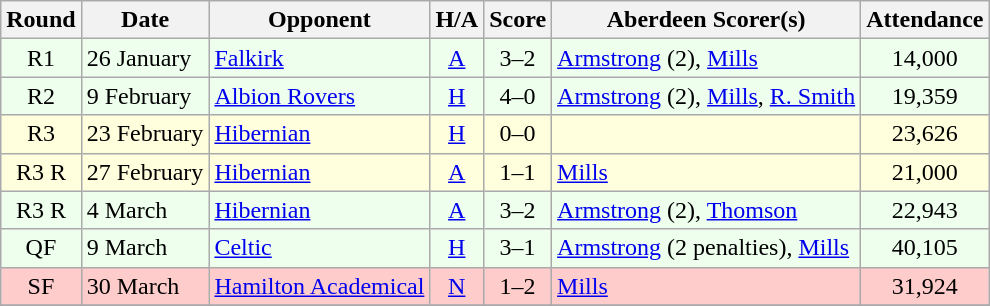<table class="wikitable" style="text-align:center">
<tr>
<th>Round</th>
<th>Date</th>
<th>Opponent</th>
<th>H/A</th>
<th>Score</th>
<th>Aberdeen Scorer(s)</th>
<th>Attendance</th>
</tr>
<tr bgcolor=#EEFFEE>
<td>R1</td>
<td align=left>26 January</td>
<td align=left><a href='#'>Falkirk</a></td>
<td><a href='#'>A</a></td>
<td>3–2</td>
<td align=left><a href='#'>Armstrong</a> (2), <a href='#'>Mills</a></td>
<td>14,000</td>
</tr>
<tr bgcolor=#EEFFEE>
<td>R2</td>
<td align=left>9 February</td>
<td align=left><a href='#'>Albion Rovers</a></td>
<td><a href='#'>H</a></td>
<td>4–0</td>
<td align=left><a href='#'>Armstrong</a> (2), <a href='#'>Mills</a>, <a href='#'>R. Smith</a></td>
<td>19,359</td>
</tr>
<tr bgcolor=#FFFFDD>
<td>R3</td>
<td align=left>23 February</td>
<td align=left><a href='#'>Hibernian</a></td>
<td><a href='#'>H</a></td>
<td>0–0</td>
<td align=left></td>
<td>23,626</td>
</tr>
<tr bgcolor=#FFFFDD>
<td>R3 R</td>
<td align=left>27 February</td>
<td align=left><a href='#'>Hibernian</a></td>
<td><a href='#'>A</a></td>
<td>1–1</td>
<td align=left><a href='#'>Mills</a></td>
<td>21,000</td>
</tr>
<tr bgcolor=#EEFFEE>
<td>R3 R</td>
<td align=left>4 March</td>
<td align=left><a href='#'>Hibernian</a></td>
<td><a href='#'>A</a></td>
<td>3–2</td>
<td align=left><a href='#'>Armstrong</a> (2), <a href='#'>Thomson</a></td>
<td>22,943</td>
</tr>
<tr bgcolor=#EEFFEE>
<td>QF</td>
<td align=left>9 March</td>
<td align=left><a href='#'>Celtic</a></td>
<td><a href='#'>H</a></td>
<td>3–1</td>
<td align=left><a href='#'>Armstrong</a> (2 penalties), <a href='#'>Mills</a></td>
<td>40,105</td>
</tr>
<tr bgcolor=#FFCCCC>
<td>SF</td>
<td align=left>30 March</td>
<td align=left><a href='#'>Hamilton Academical</a></td>
<td><a href='#'>N</a></td>
<td>1–2</td>
<td align=left><a href='#'>Mills</a></td>
<td>31,924</td>
</tr>
<tr>
</tr>
</table>
